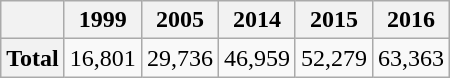<table class="wikitable">
<tr>
<th></th>
<th>1999</th>
<th>2005</th>
<th>2014</th>
<th>2015</th>
<th>2016</th>
</tr>
<tr>
<th>Total</th>
<td>16,801</td>
<td>29,736</td>
<td>46,959</td>
<td>52,279</td>
<td>63,363</td>
</tr>
</table>
